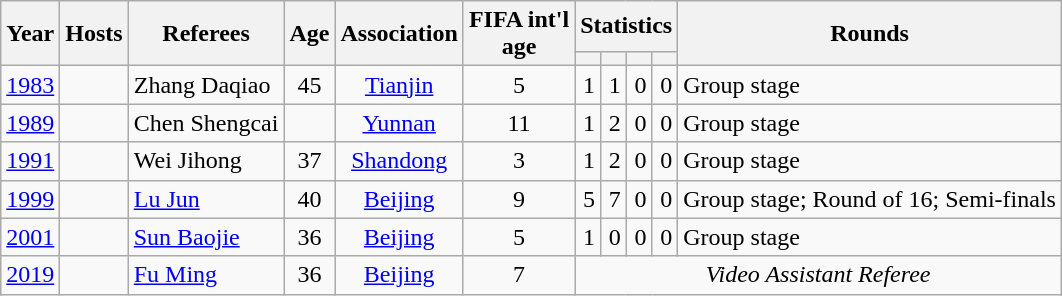<table class="wikitable">
<tr>
<th rowspan=2>Year</th>
<th rowspan=2>Hosts</th>
<th rowspan=2>Referees</th>
<th rowspan=2>Age</th>
<th rowspan=2>Association</th>
<th rowspan=2>FIFA int'l<br>age</th>
<th colspan=4>Statistics</th>
<th rowspan=2>Rounds</th>
</tr>
<tr>
<th></th>
<th></th>
<th></th>
<th></th>
</tr>
<tr>
<td align=center><a href='#'>1983</a></td>
<td></td>
<td>Zhang Daqiao</td>
<td align=center>45</td>
<td align=center><a href='#'>Tianjin</a></td>
<td align=center>5</td>
<td align=right>1</td>
<td align=right>1</td>
<td align=right>0</td>
<td align=right>0</td>
<td>Group stage</td>
</tr>
<tr>
<td align=center><a href='#'>1989</a></td>
<td></td>
<td>Chen Shengcai</td>
<td align=center></td>
<td align=center><a href='#'>Yunnan</a></td>
<td align=center>11</td>
<td align=right>1</td>
<td align=right>2</td>
<td align=right>0</td>
<td align=right>0</td>
<td>Group stage</td>
</tr>
<tr>
<td align=center><a href='#'>1991</a></td>
<td></td>
<td>Wei Jihong</td>
<td align=center>37</td>
<td align=center><a href='#'>Shandong</a></td>
<td align=center>3</td>
<td align=right>1</td>
<td align=right>2</td>
<td align=right>0</td>
<td align=right>0</td>
<td>Group stage</td>
</tr>
<tr>
<td align=center><a href='#'>1999</a></td>
<td></td>
<td><a href='#'>Lu Jun</a></td>
<td align=center>40</td>
<td align=center><a href='#'>Beijing</a></td>
<td align=center>9</td>
<td align=right>5</td>
<td align=right>7</td>
<td align=right>0</td>
<td align=right>0</td>
<td>Group stage; Round of 16; Semi-finals</td>
</tr>
<tr>
<td align=center><a href='#'>2001</a></td>
<td></td>
<td><a href='#'>Sun Baojie</a></td>
<td align=center>36</td>
<td align=center><a href='#'>Beijing</a></td>
<td align=center>5</td>
<td align=right>1</td>
<td align=right>0</td>
<td align=right>0</td>
<td align=right>0</td>
<td>Group stage</td>
</tr>
<tr>
<td align=center><a href='#'>2019</a></td>
<td></td>
<td><a href='#'>Fu Ming</a></td>
<td align=center>36</td>
<td align=center><a href='#'>Beijing</a></td>
<td align=center>7</td>
<td colspan=5; align=center><em>Video Assistant Referee</em></td>
</tr>
</table>
